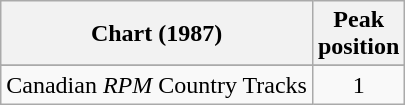<table class="wikitable sortable">
<tr>
<th align="left">Chart (1987)</th>
<th align="center">Peak<br>position</th>
</tr>
<tr>
</tr>
<tr>
<td align="left">Canadian <em>RPM</em> Country Tracks</td>
<td align="center">1</td>
</tr>
</table>
